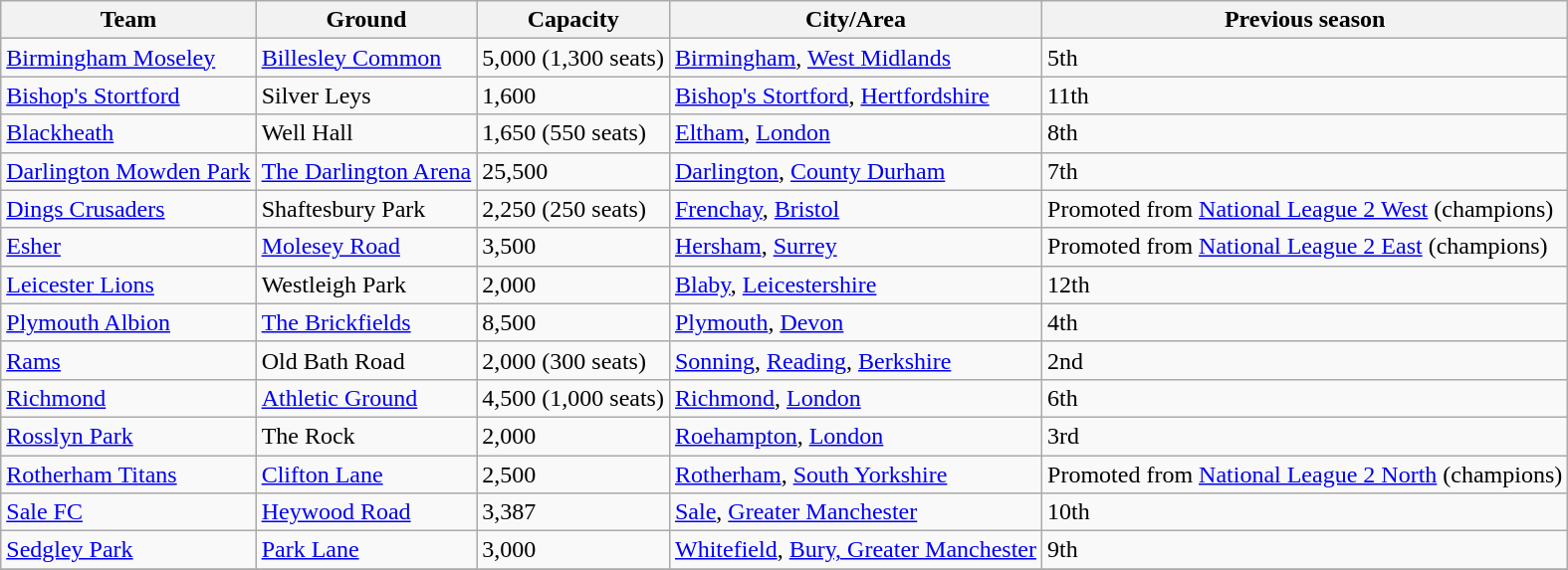<table class="wikitable sortable">
<tr>
<th>Team</th>
<th>Ground</th>
<th>Capacity</th>
<th>City/Area</th>
<th>Previous season</th>
</tr>
<tr>
<td><a href='#'>Birmingham Moseley</a></td>
<td><a href='#'>Billesley Common</a></td>
<td>5,000 (1,300 seats)</td>
<td><a href='#'>Birmingham</a>, <a href='#'>West Midlands</a></td>
<td>5th</td>
</tr>
<tr>
<td><a href='#'>Bishop's Stortford</a></td>
<td>Silver Leys</td>
<td>1,600</td>
<td><a href='#'>Bishop's Stortford</a>, <a href='#'>Hertfordshire</a></td>
<td>11th</td>
</tr>
<tr>
<td><a href='#'>Blackheath</a></td>
<td>Well Hall</td>
<td>1,650 (550 seats)</td>
<td><a href='#'>Eltham</a>, <a href='#'>London</a></td>
<td>8th</td>
</tr>
<tr>
<td><a href='#'>Darlington Mowden Park</a></td>
<td><a href='#'>The Darlington Arena</a></td>
<td>25,500</td>
<td><a href='#'>Darlington</a>, <a href='#'>County Durham</a></td>
<td>7th</td>
</tr>
<tr>
<td><a href='#'>Dings Crusaders</a></td>
<td>Shaftesbury Park </td>
<td>2,250 (250 seats)</td>
<td><a href='#'>Frenchay</a>, <a href='#'>Bristol</a></td>
<td>Promoted from <a href='#'>National League 2 West</a> (champions)</td>
</tr>
<tr>
<td><a href='#'>Esher</a></td>
<td><a href='#'>Molesey Road</a></td>
<td>3,500</td>
<td><a href='#'>Hersham</a>, <a href='#'>Surrey</a></td>
<td>Promoted from <a href='#'>National League 2 East</a> (champions)</td>
</tr>
<tr>
<td><a href='#'>Leicester Lions</a></td>
<td>Westleigh Park</td>
<td>2,000</td>
<td><a href='#'>Blaby</a>, <a href='#'>Leicestershire</a></td>
<td>12th</td>
</tr>
<tr>
<td><a href='#'>Plymouth Albion</a></td>
<td><a href='#'>The Brickfields</a></td>
<td>8,500</td>
<td><a href='#'>Plymouth</a>, <a href='#'>Devon</a></td>
<td>4th</td>
</tr>
<tr>
<td><a href='#'>Rams</a></td>
<td>Old Bath Road</td>
<td>2,000 (300 seats)</td>
<td><a href='#'>Sonning</a>, <a href='#'>Reading</a>, <a href='#'>Berkshire</a></td>
<td>2nd</td>
</tr>
<tr>
<td><a href='#'>Richmond</a></td>
<td><a href='#'>Athletic Ground</a></td>
<td>4,500 (1,000 seats)</td>
<td><a href='#'>Richmond</a>, <a href='#'>London</a></td>
<td>6th</td>
</tr>
<tr>
<td><a href='#'>Rosslyn Park</a></td>
<td>The Rock</td>
<td>2,000</td>
<td><a href='#'>Roehampton</a>, <a href='#'>London</a></td>
<td>3rd</td>
</tr>
<tr>
<td><a href='#'>Rotherham Titans</a></td>
<td><a href='#'>Clifton Lane</a></td>
<td>2,500</td>
<td><a href='#'>Rotherham</a>, <a href='#'>South Yorkshire</a></td>
<td>Promoted from <a href='#'>National League 2 North</a> (champions)</td>
</tr>
<tr>
<td><a href='#'>Sale FC</a></td>
<td><a href='#'>Heywood Road</a></td>
<td>3,387</td>
<td><a href='#'>Sale</a>, <a href='#'>Greater Manchester</a></td>
<td>10th</td>
</tr>
<tr>
<td><a href='#'>Sedgley Park</a></td>
<td><a href='#'>Park Lane</a></td>
<td>3,000</td>
<td><a href='#'>Whitefield</a>, <a href='#'>Bury, Greater Manchester</a></td>
<td>9th</td>
</tr>
<tr>
</tr>
</table>
